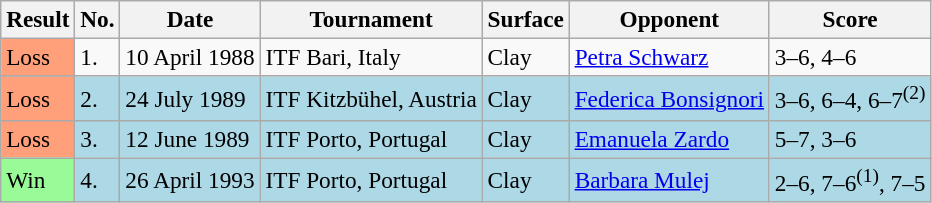<table class="sortable wikitable" style="font-size:97%;">
<tr>
<th>Result</th>
<th>No.</th>
<th>Date</th>
<th>Tournament</th>
<th>Surface</th>
<th>Opponent</th>
<th>Score</th>
</tr>
<tr>
<td bgcolor="FFA07A">Loss</td>
<td>1.</td>
<td>10 April 1988</td>
<td>ITF Bari, Italy</td>
<td>Clay</td>
<td> <a href='#'>Petra Schwarz</a></td>
<td>3–6, 4–6</td>
</tr>
<tr bgcolor=lightblue>
<td bgcolor="FFA07A">Loss</td>
<td>2.</td>
<td>24 July 1989</td>
<td>ITF Kitzbühel, Austria</td>
<td>Clay</td>
<td> <a href='#'>Federica Bonsignori</a></td>
<td>3–6, 6–4, 6–7<sup>(2)</sup></td>
</tr>
<tr style="background:lightblue;">
<td bgcolor="FFA07A">Loss</td>
<td>3.</td>
<td>12 June 1989</td>
<td>ITF Porto, Portugal</td>
<td>Clay</td>
<td> <a href='#'>Emanuela Zardo</a></td>
<td>5–7, 3–6</td>
</tr>
<tr bgcolor="lightblue">
<td bgcolor="98FB98">Win</td>
<td>4.</td>
<td>26 April 1993</td>
<td>ITF Porto, Portugal</td>
<td>Clay</td>
<td> <a href='#'>Barbara Mulej</a></td>
<td>2–6, 7–6<sup>(1)</sup>, 7–5</td>
</tr>
</table>
